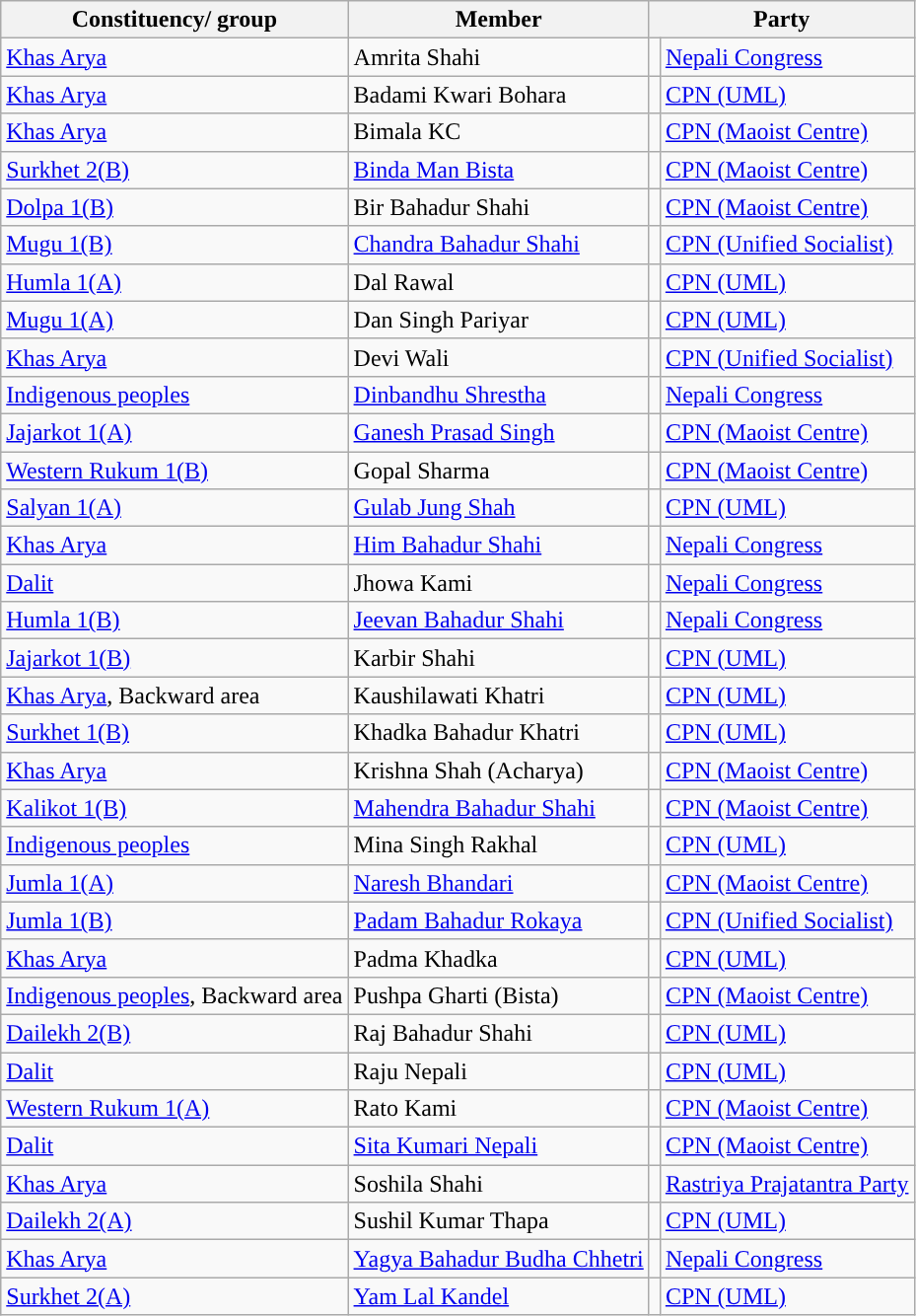<table class="wikitable sortable">
<tr>
<th>Constituency/ group</th>
<th>Member</th>
<th colspan="2">Party</th>
</tr>
<tr>
<td><a href='#'>Khas Arya</a></td>
<td>Amrita Shahi</td>
<td></td>
<td><a href='#'>Nepali Congress</a></td>
</tr>
<tr>
<td><a href='#'>Khas Arya</a></td>
<td>Badami Kwari Bohara</td>
<td></td>
<td><a href='#'>CPN (UML)</a></td>
</tr>
<tr>
<td><a href='#'>Khas Arya</a></td>
<td>Bimala KC</td>
<td></td>
<td><a href='#'>CPN (Maoist Centre)</a></td>
</tr>
<tr>
<td><a href='#'>Surkhet 2(B)</a></td>
<td><a href='#'>Binda Man Bista</a></td>
<td></td>
<td><a href='#'>CPN (Maoist Centre)</a></td>
</tr>
<tr>
<td><a href='#'>Dolpa 1(B)</a></td>
<td>Bir Bahadur Shahi</td>
<td></td>
<td><a href='#'>CPN (Maoist Centre)</a></td>
</tr>
<tr>
<td><a href='#'>Mugu 1(B)</a></td>
<td><a href='#'>Chandra Bahadur Shahi</a></td>
<td></td>
<td><a href='#'>CPN (Unified Socialist)</a></td>
</tr>
<tr>
<td><a href='#'>Humla 1(A)</a></td>
<td>Dal Rawal</td>
<td></td>
<td><a href='#'>CPN (UML)</a></td>
</tr>
<tr>
<td><a href='#'>Mugu 1(A)</a></td>
<td>Dan Singh Pariyar</td>
<td></td>
<td><a href='#'>CPN (UML)</a></td>
</tr>
<tr>
<td><a href='#'>Khas Arya</a></td>
<td>Devi Wali</td>
<td></td>
<td><a href='#'>CPN (Unified Socialist)</a></td>
</tr>
<tr>
<td><a href='#'>Indigenous peoples</a></td>
<td><a href='#'>Dinbandhu Shrestha</a></td>
<td></td>
<td><a href='#'>Nepali Congress</a></td>
</tr>
<tr>
<td><a href='#'>Jajarkot 1(A)</a></td>
<td><a href='#'>Ganesh Prasad Singh</a></td>
<td></td>
<td><a href='#'>CPN (Maoist Centre)</a></td>
</tr>
<tr>
<td><a href='#'>Western Rukum 1(B)</a></td>
<td>Gopal Sharma</td>
<td></td>
<td><a href='#'>CPN (Maoist Centre)</a></td>
</tr>
<tr>
<td><a href='#'>Salyan 1(A)</a></td>
<td><a href='#'>Gulab Jung Shah</a></td>
<td></td>
<td><a href='#'>CPN (UML)</a></td>
</tr>
<tr>
<td><a href='#'>Khas Arya</a></td>
<td><a href='#'>Him Bahadur Shahi</a></td>
<td></td>
<td><a href='#'>Nepali Congress</a></td>
</tr>
<tr>
<td><a href='#'>Dalit</a></td>
<td>Jhowa Kami</td>
<td></td>
<td><a href='#'>Nepali Congress</a></td>
</tr>
<tr>
<td><a href='#'>Humla 1(B)</a></td>
<td><a href='#'>Jeevan Bahadur Shahi</a></td>
<td></td>
<td><a href='#'>Nepali Congress</a></td>
</tr>
<tr>
<td><a href='#'>Jajarkot 1(B)</a></td>
<td>Karbir Shahi</td>
<td></td>
<td><a href='#'>CPN (UML)</a></td>
</tr>
<tr>
<td><a href='#'>Khas Arya</a>, Backward area</td>
<td>Kaushilawati Khatri</td>
<td></td>
<td><a href='#'>CPN (UML)</a></td>
</tr>
<tr>
<td><a href='#'>Surkhet 1(B)</a></td>
<td>Khadka Bahadur Khatri</td>
<td></td>
<td><a href='#'>CPN (UML)</a></td>
</tr>
<tr>
<td><a href='#'>Khas Arya</a></td>
<td>Krishna Shah (Acharya)</td>
<td></td>
<td><a href='#'>CPN (Maoist Centre)</a></td>
</tr>
<tr>
<td><a href='#'>Kalikot 1(B)</a></td>
<td><a href='#'>Mahendra Bahadur Shahi</a></td>
<td></td>
<td><a href='#'>CPN (Maoist Centre)</a></td>
</tr>
<tr>
<td><a href='#'>Indigenous peoples</a></td>
<td>Mina Singh Rakhal</td>
<td></td>
<td><a href='#'>CPN (UML)</a></td>
</tr>
<tr>
<td><a href='#'>Jumla 1(A)</a></td>
<td><a href='#'>Naresh Bhandari</a></td>
<td></td>
<td><a href='#'>CPN (Maoist Centre)</a></td>
</tr>
<tr>
<td><a href='#'>Jumla 1(B)</a></td>
<td><a href='#'>Padam Bahadur Rokaya</a></td>
<td></td>
<td><a href='#'>CPN (Unified Socialist)</a></td>
</tr>
<tr>
<td><a href='#'>Khas Arya</a></td>
<td>Padma Khadka</td>
<td></td>
<td><a href='#'>CPN (UML)</a></td>
</tr>
<tr>
<td><a href='#'>Indigenous peoples</a>, Backward area</td>
<td>Pushpa Gharti (Bista)</td>
<td></td>
<td><a href='#'>CPN (Maoist Centre)</a></td>
</tr>
<tr>
<td><a href='#'>Dailekh 2(B)</a></td>
<td>Raj Bahadur Shahi</td>
<td></td>
<td><a href='#'>CPN (UML)</a></td>
</tr>
<tr>
<td><a href='#'>Dalit</a></td>
<td>Raju Nepali</td>
<td></td>
<td><a href='#'>CPN (UML)</a></td>
</tr>
<tr>
<td><a href='#'>Western Rukum 1(A)</a></td>
<td>Rato Kami</td>
<td></td>
<td><a href='#'>CPN (Maoist Centre)</a></td>
</tr>
<tr>
<td><a href='#'>Dalit</a></td>
<td><a href='#'>Sita Kumari Nepali</a></td>
<td></td>
<td><a href='#'>CPN (Maoist Centre)</a></td>
</tr>
<tr>
<td><a href='#'>Khas Arya</a></td>
<td>Soshila Shahi</td>
<td></td>
<td><a href='#'>Rastriya Prajatantra Party</a></td>
</tr>
<tr>
<td><a href='#'>Dailekh 2(A)</a></td>
<td>Sushil Kumar Thapa</td>
<td></td>
<td><a href='#'>CPN (UML)</a></td>
</tr>
<tr>
<td><a href='#'>Khas Arya</a></td>
<td><a href='#'>Yagya Bahadur Budha Chhetri</a></td>
<td></td>
<td><a href='#'>Nepali Congress</a></td>
</tr>
<tr>
<td><a href='#'>Surkhet 2(A)</a></td>
<td><a href='#'>Yam Lal Kandel</a></td>
<td></td>
<td><a href='#'>CPN (UML)</a></td>
</tr>
</table>
